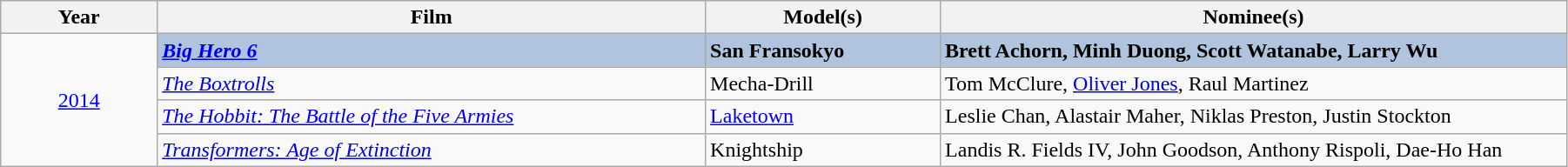<table class="wikitable" width="95%" cellpadding="5">
<tr>
<th width="10%">Year</th>
<th width="35%">Film</th>
<th width="15%">Model(s)</th>
<th width="45%">Nominee(s)</th>
</tr>
<tr>
<td rowspan="4" style="text-align:center;"><a href='#'>2014</a><br></td>
<td style="background:#B0C4DE;"><strong><em><a href='#'>Big Hero 6</a></em></strong></td>
<td style="background:#B0C4DE;"><strong>San Fransokyo</strong></td>
<td style="background:#B0C4DE;"><strong>Brett Achorn, Minh Duong, Scott Watanabe, Larry Wu</strong></td>
</tr>
<tr>
<td><em><a href='#'>The Boxtrolls</a></em></td>
<td>Mecha-Drill</td>
<td>Tom McClure, <a href='#'>Oliver Jones</a>, Raul Martinez</td>
</tr>
<tr>
<td><em><a href='#'>The Hobbit: The Battle of the Five Armies</a></em></td>
<td><a href='#'>Laketown</a></td>
<td>Leslie Chan, Alastair Maher, Niklas Preston, Justin Stockton</td>
</tr>
<tr>
<td><em><a href='#'>Transformers: Age of Extinction</a></em></td>
<td>Knightship</td>
<td>Landis R. Fields IV, John Goodson, Anthony Rispoli, Dae-Ho Han</td>
</tr>
</table>
